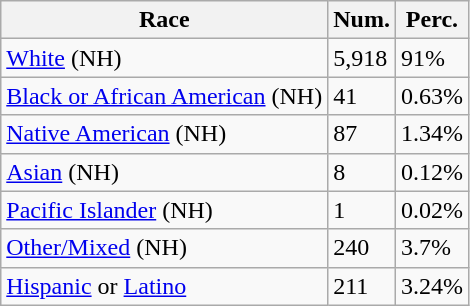<table class="wikitable">
<tr>
<th>Race</th>
<th>Num.</th>
<th>Perc.</th>
</tr>
<tr>
<td><a href='#'>White</a> (NH)</td>
<td>5,918</td>
<td>91%</td>
</tr>
<tr>
<td><a href='#'>Black or African American</a> (NH)</td>
<td>41</td>
<td>0.63%</td>
</tr>
<tr>
<td><a href='#'>Native American</a> (NH)</td>
<td>87</td>
<td>1.34%</td>
</tr>
<tr>
<td><a href='#'>Asian</a> (NH)</td>
<td>8</td>
<td>0.12%</td>
</tr>
<tr>
<td><a href='#'>Pacific Islander</a> (NH)</td>
<td>1</td>
<td>0.02%</td>
</tr>
<tr>
<td><a href='#'>Other/Mixed</a> (NH)</td>
<td>240</td>
<td>3.7%</td>
</tr>
<tr>
<td><a href='#'>Hispanic</a> or <a href='#'>Latino</a></td>
<td>211</td>
<td>3.24%</td>
</tr>
</table>
